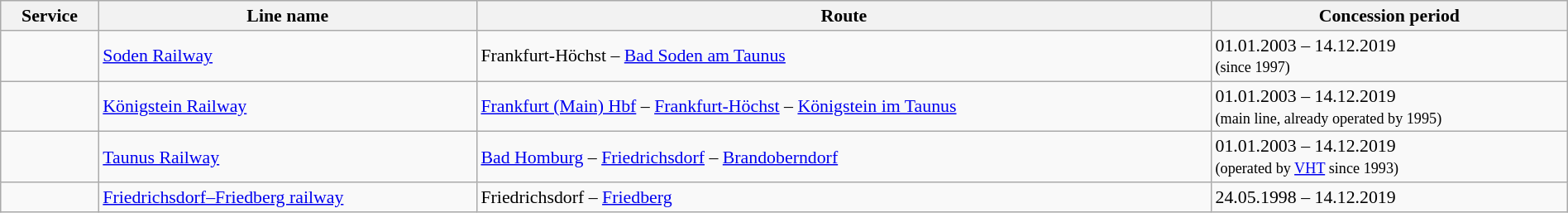<table class="wikitable" style="font-size:91%; width:100%;">
<tr class="hintergrundfarbe5">
<th>Service</th>
<th>Line name</th>
<th>Route</th>
<th>Concession period</th>
</tr>
<tr>
<td style="font-size:111%;"></td>
<td><a href='#'>Soden Railway</a></td>
<td>Frankfurt-Höchst – <a href='#'>Bad Soden am Taunus</a></td>
<td>01.01.2003 – 14.12.2019<br><small>(since 1997)</small></td>
</tr>
<tr>
<td style="font-size:111%;"></td>
<td><a href='#'>Königstein Railway</a></td>
<td><a href='#'>Frankfurt (Main) Hbf</a> – <a href='#'>Frankfurt-Höchst</a> – <a href='#'>Königstein im Taunus</a></td>
<td>01.01.2003 – 14.12.2019<br><small>(main line, already operated by 1995)</small></td>
</tr>
<tr>
<td style="font-size:111%;"></td>
<td><a href='#'>Taunus Railway</a></td>
<td><a href='#'>Bad Homburg</a> – <a href='#'>Friedrichsdorf</a> – <a href='#'>Brandoberndorf</a></td>
<td>01.01.2003 – 14.12.2019<br><small>(operated by <a href='#'>VHT</a> since 1993)</small></td>
</tr>
<tr>
<td style="font-size:111%;"></td>
<td><a href='#'>Friedrichsdorf–Friedberg railway</a></td>
<td>Friedrichsdorf – <a href='#'>Friedberg</a></td>
<td>24.05.1998 – 14.12.2019</td>
</tr>
</table>
